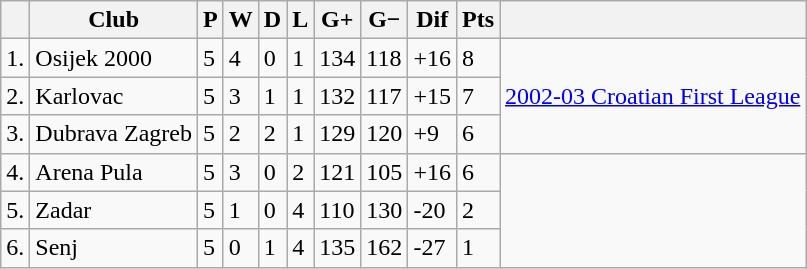<table class="wikitable sortable">
<tr>
<th></th>
<th>Club</th>
<th>P</th>
<th>W</th>
<th>D</th>
<th>L</th>
<th>G+</th>
<th>G−</th>
<th>Dif</th>
<th>Pts</th>
<th></th>
</tr>
<tr>
<td>1.</td>
<td>Osijek 2000</td>
<td>5</td>
<td>4</td>
<td>0</td>
<td>1</td>
<td>134</td>
<td>118</td>
<td>+16</td>
<td>8</td>
<td rowspan="3"><a href='#'>2002-03 Croatian First League</a></td>
</tr>
<tr>
<td>2.</td>
<td>Karlovac</td>
<td>5</td>
<td>3</td>
<td>1</td>
<td>1</td>
<td>132</td>
<td>117</td>
<td>+15</td>
<td>7</td>
</tr>
<tr>
<td>3.</td>
<td>Dubrava Zagreb</td>
<td>5</td>
<td>2</td>
<td>2</td>
<td>1</td>
<td>129</td>
<td>120</td>
<td>+9</td>
<td>6</td>
</tr>
<tr>
<td>4.</td>
<td>Arena Pula</td>
<td>5</td>
<td>3</td>
<td>0</td>
<td>2</td>
<td>121</td>
<td>105</td>
<td>+16</td>
<td>6</td>
<td rowspan="3"></td>
</tr>
<tr>
<td>5.</td>
<td>Zadar</td>
<td>5</td>
<td>1</td>
<td>0</td>
<td>4</td>
<td>110</td>
<td>130</td>
<td>-20</td>
<td>2</td>
</tr>
<tr>
<td>6.</td>
<td>Senj</td>
<td>5</td>
<td>0</td>
<td>1</td>
<td>4</td>
<td>135</td>
<td>162</td>
<td>-27</td>
<td>1</td>
</tr>
</table>
